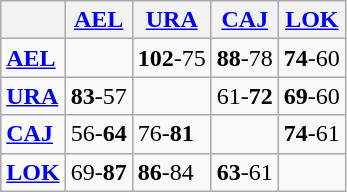<table class="wikitable">
<tr>
<th></th>
<th> <strong><a href='#'>AEL</a></strong></th>
<th> <a href='#'><strong>URA</strong></a></th>
<th> <a href='#'><strong>CAJ</strong></a></th>
<th> <a href='#'><strong>LOK</strong></a></th>
</tr>
<tr>
<td> <strong><a href='#'>AEL</a></strong></td>
<td></td>
<td><strong>102</strong>-75</td>
<td><strong>88</strong>-78</td>
<td><strong>74</strong>-60</td>
</tr>
<tr>
<td> <a href='#'><strong>URA</strong></a></td>
<td><strong>83</strong>-57</td>
<td></td>
<td>61-<strong>72</strong></td>
<td><strong>69</strong>-60</td>
</tr>
<tr>
<td> <a href='#'><strong>CAJ</strong></a></td>
<td>56-<strong>64</strong></td>
<td>76-<strong>81</strong></td>
<td></td>
<td><strong>74</strong>-61</td>
</tr>
<tr>
<td> <a href='#'><strong>LOK</strong></a></td>
<td>69-<strong>87</strong></td>
<td><strong>86</strong>-84</td>
<td><strong>63</strong>-61</td>
<td></td>
</tr>
</table>
